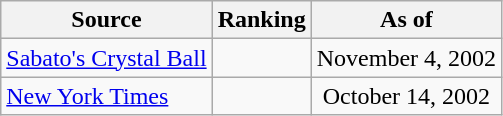<table class="wikitable" style="text-align:center">
<tr>
<th>Source</th>
<th>Ranking</th>
<th>As of</th>
</tr>
<tr>
<td align=left><a href='#'>Sabato's Crystal Ball</a></td>
<td></td>
<td>November 4, 2002</td>
</tr>
<tr>
<td align=left><a href='#'>New York Times</a></td>
<td></td>
<td>October 14, 2002</td>
</tr>
</table>
